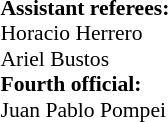<table width=50% style="font-size: 90%">
<tr>
<td><br><strong>Assistant referees:</strong>
<br> Horacio Herrero
<br> Ariel Bustos
<br><strong>Fourth official:</strong>
<br> Juan Pablo Pompei</td>
</tr>
</table>
